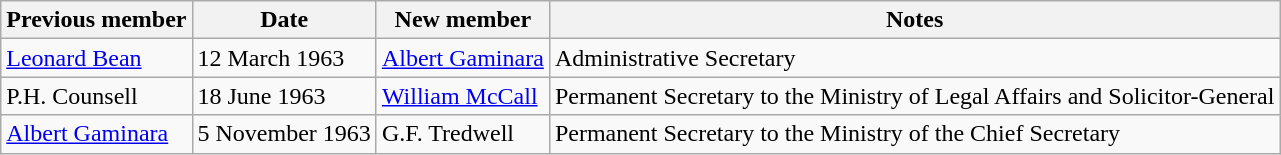<table class="wikitable sortable">
<tr>
<th>Previous member</th>
<th>Date</th>
<th>New member</th>
<th>Notes</th>
</tr>
<tr>
<td><a href='#'>Leonard Bean</a></td>
<td>12 March 1963</td>
<td><a href='#'>Albert Gaminara</a></td>
<td>Administrative Secretary</td>
</tr>
<tr>
<td>P.H. Counsell</td>
<td>18 June 1963</td>
<td><a href='#'>William McCall</a></td>
<td>Permanent Secretary to the Ministry of Legal Affairs and Solicitor-General</td>
</tr>
<tr>
<td><a href='#'>Albert Gaminara</a></td>
<td>5 November 1963</td>
<td>G.F. Tredwell</td>
<td>Permanent Secretary to the Ministry of the Chief Secretary</td>
</tr>
</table>
